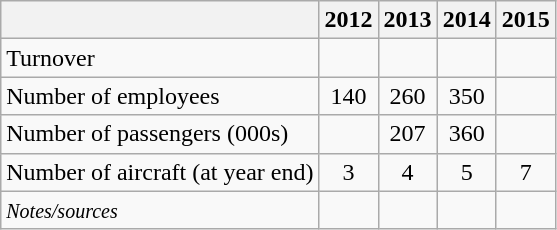<table class="wikitable" style="text-align: center">
<tr>
<th scope="col"></th>
<th scope="col">2012</th>
<th scope="col">2013</th>
<th scope="col">2014</th>
<th scope="col">2015</th>
</tr>
<tr>
<td style="text-align: left">Turnover</td>
<td></td>
<td></td>
<td></td>
<td></td>
</tr>
<tr>
<td style="text-align: left">Number of employees</td>
<td>140</td>
<td>260</td>
<td>350</td>
<td></td>
</tr>
<tr>
<td style="text-align: left">Number of passengers (000s)</td>
<td></td>
<td>207</td>
<td>360</td>
<td></td>
</tr>
<tr>
<td style="text-align: left">Number of aircraft (at year end)</td>
<td>3</td>
<td>4</td>
<td>5</td>
<td>7</td>
</tr>
<tr>
<td style="text-align: left"><small><em>Notes/sources</em></small></td>
<td></td>
<td></td>
<td></td>
<td></td>
</tr>
</table>
